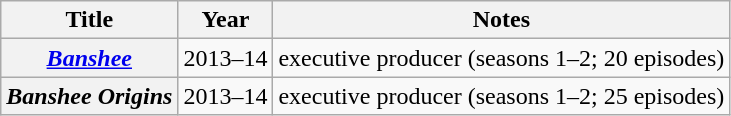<table class="wikitable plainrowheaders sortable">
<tr>
<th scope="col">Title</th>
<th scope="col">Year</th>
<th scope="col" class="unsortable">Notes</th>
</tr>
<tr>
<th scope="row"><em><a href='#'>Banshee</a></em></th>
<td>2013–14</td>
<td>executive producer (seasons 1–2; 20 episodes)</td>
</tr>
<tr>
<th scope="row"><em>Banshee Origins</em></th>
<td>2013–14</td>
<td>executive producer (seasons 1–2; 25 episodes)</td>
</tr>
</table>
